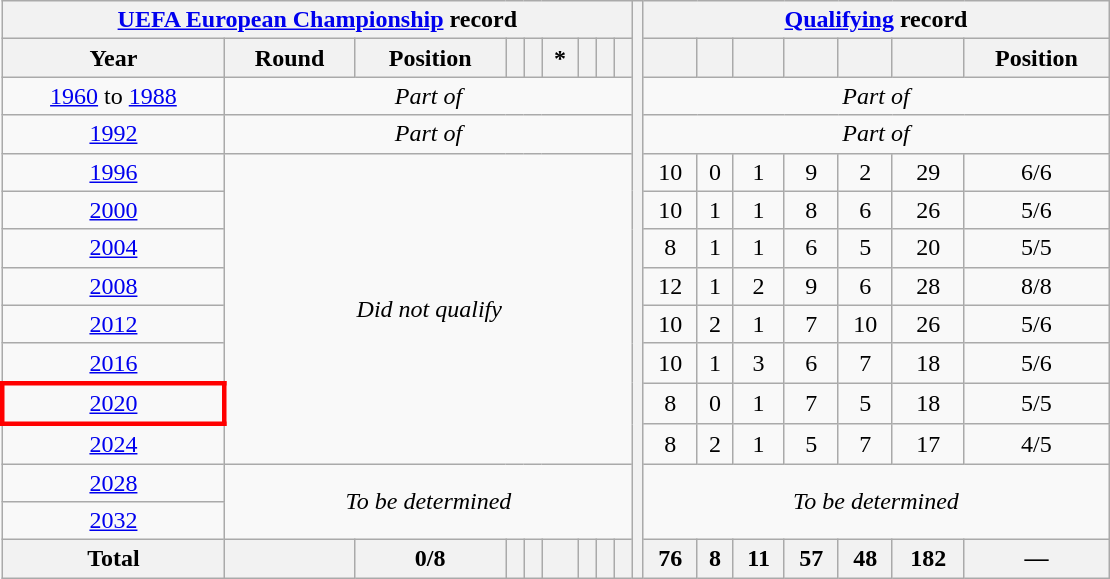<table class="wikitable" style="text-align: center;">
<tr>
<th colspan=9><a href='#'>UEFA European Championship</a> record</th>
<th style="width:1%;" rowspan=15></th>
<th colspan=7><a href='#'>Qualifying</a> record</th>
</tr>
<tr>
<th>Year</th>
<th>Round</th>
<th>Position</th>
<th></th>
<th></th>
<th>*</th>
<th></th>
<th></th>
<th></th>
<th></th>
<th></th>
<th></th>
<th></th>
<th></th>
<th></th>
<th>Position</th>
</tr>
<tr>
<td> <a href='#'>1960</a> to  <a href='#'>1988</a></td>
<td colspan=8><em>Part of </em></td>
<td colspan=7><em>Part of </em></td>
</tr>
<tr>
<td> <a href='#'>1992</a></td>
<td colspan=8><em>Part of </em></td>
<td colspan=7><em>Part of </em></td>
</tr>
<tr>
<td> <a href='#'>1996</a></td>
<td colspan=8 rowspan=8><em>Did not qualify</em></td>
<td>10</td>
<td>0</td>
<td>1</td>
<td>9</td>
<td>2</td>
<td>29</td>
<td>6/6</td>
</tr>
<tr>
<td>  <a href='#'>2000</a></td>
<td>10</td>
<td>1</td>
<td>1</td>
<td>8</td>
<td>6</td>
<td>26</td>
<td>5/6</td>
</tr>
<tr>
<td> <a href='#'>2004</a></td>
<td>8</td>
<td>1</td>
<td>1</td>
<td>6</td>
<td>5</td>
<td>20</td>
<td>5/5</td>
</tr>
<tr>
<td>  <a href='#'>2008</a></td>
<td>12</td>
<td>1</td>
<td>2</td>
<td>9</td>
<td>6</td>
<td>28</td>
<td>8/8</td>
</tr>
<tr>
<td>  <a href='#'>2012</a></td>
<td>10</td>
<td>2</td>
<td>1</td>
<td>7</td>
<td>10</td>
<td>26</td>
<td>5/6</td>
</tr>
<tr>
<td> <a href='#'>2016</a></td>
<td>10</td>
<td>1</td>
<td>3</td>
<td>6</td>
<td>7</td>
<td>18</td>
<td>5/6</td>
</tr>
<tr>
<td style="border: 3px solid red"> <a href='#'>2020</a></td>
<td>8</td>
<td>0</td>
<td>1</td>
<td>7</td>
<td>5</td>
<td>18</td>
<td>5/5</td>
</tr>
<tr>
<td> <a href='#'>2024</a></td>
<td>8</td>
<td>2</td>
<td>1</td>
<td>5</td>
<td>7</td>
<td>17</td>
<td>4/5</td>
</tr>
<tr>
<td>  <a href='#'>2028</a></td>
<td colspan=8 rowspan=2><em>To be determined</em></td>
<td colspan=7 rowspan=2><em>To be determined</em></td>
</tr>
<tr>
<td>  <a href='#'>2032</a></td>
</tr>
<tr>
<th>Total</th>
<th></th>
<th>0/8</th>
<th></th>
<th></th>
<th></th>
<th></th>
<th></th>
<th></th>
<th>76</th>
<th>8</th>
<th>11</th>
<th>57</th>
<th>48</th>
<th>182</th>
<th>—</th>
</tr>
</table>
